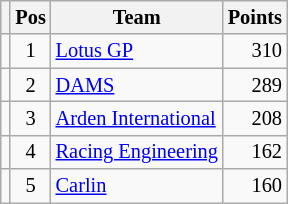<table class="wikitable" style="font-size: 85%;">
<tr>
<th></th>
<th>Pos</th>
<th>Team</th>
<th>Points</th>
</tr>
<tr>
<td align="left"></td>
<td align="center">1</td>
<td> <a href='#'>Lotus GP</a></td>
<td align="right">310</td>
</tr>
<tr>
<td align="left"></td>
<td align="center">2</td>
<td> <a href='#'>DAMS</a></td>
<td align="right">289</td>
</tr>
<tr>
<td align="left"></td>
<td align="center">3</td>
<td> <a href='#'>Arden International</a></td>
<td align="right">208</td>
</tr>
<tr>
<td align="left"></td>
<td align="center">4</td>
<td> <a href='#'>Racing Engineering</a></td>
<td align="right">162</td>
</tr>
<tr>
<td align="left"></td>
<td align="center">5</td>
<td> <a href='#'>Carlin</a></td>
<td align="right">160</td>
</tr>
</table>
